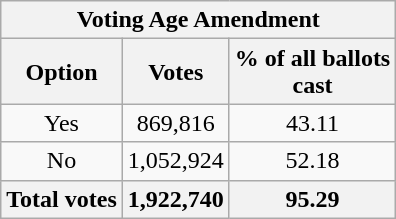<table class="wikitable">
<tr>
<th colspan=4 text align=center>Voting Age Amendment</th>
</tr>
<tr>
<th>Option</th>
<th>Votes</th>
<th>% of all ballots<br>cast</th>
</tr>
<tr>
<td text align=center>Yes</td>
<td text align=center>869,816</td>
<td text align=center>43.11</td>
</tr>
<tr>
<td text align=center>No</td>
<td text align=center>1,052,924</td>
<td text align=center>52.18</td>
</tr>
<tr>
<th text align=center>Total votes</th>
<th text align=center><strong>1,922,740</strong></th>
<th text align=center><strong>95.29</strong></th>
</tr>
</table>
